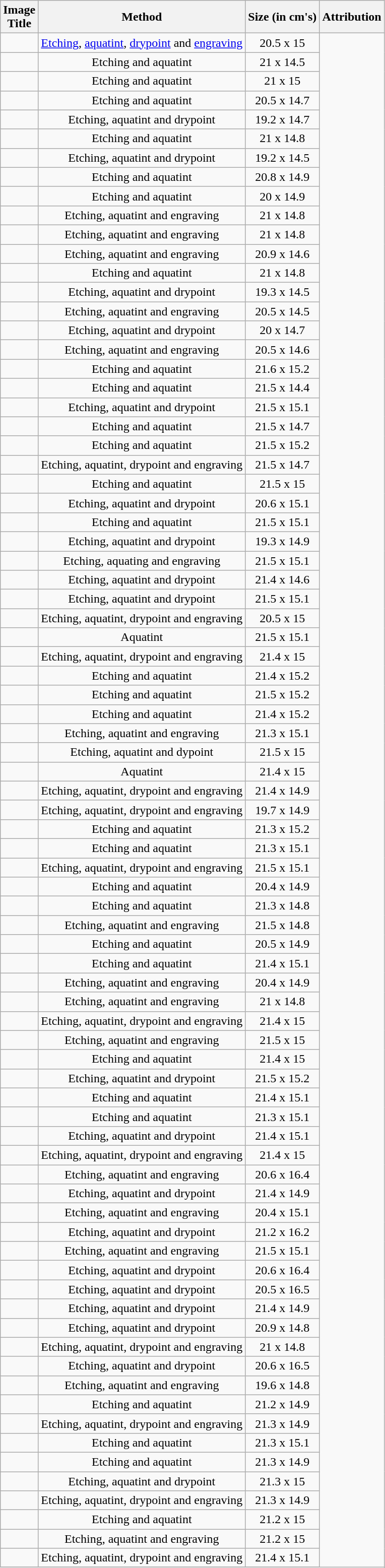<table class="wikitable sortable" style="text-align: center">
<tr>
<th>Image<br>Title</th>
<th>Method</th>
<th>Size (in cm's)</th>
<th>Attribution</th>
</tr>
<tr>
<td></td>
<td><a href='#'>Etching</a>, <a href='#'>aquatint</a>, <a href='#'>drypoint</a> and <a href='#'>engraving</a></td>
<td>20.5 x 15</td>
</tr>
<tr>
<td></td>
<td>Etching and aquatint</td>
<td>21 x 14.5</td>
</tr>
<tr>
<td></td>
<td>Etching and aquatint</td>
<td>21 x 15</td>
</tr>
<tr>
<td></td>
<td>Etching and aquatint</td>
<td>20.5 x 14.7</td>
</tr>
<tr>
<td></td>
<td>Etching, aquatint and drypoint</td>
<td>19.2 x 14.7</td>
</tr>
<tr>
<td></td>
<td>Etching and aquatint</td>
<td>21 x 14.8</td>
</tr>
<tr>
<td></td>
<td>Etching, aquatint and drypoint</td>
<td>19.2 x 14.5</td>
</tr>
<tr>
<td></td>
<td>Etching and aquatint</td>
<td>20.8 x 14.9</td>
</tr>
<tr>
<td></td>
<td>Etching and aquatint</td>
<td>20 x 14.9</td>
</tr>
<tr>
<td></td>
<td>Etching, aquatint and engraving</td>
<td>21 x 14.8</td>
</tr>
<tr>
<td></td>
<td>Etching, aquatint and engraving</td>
<td>21 x 14.8</td>
</tr>
<tr>
<td></td>
<td>Etching, aquatint and engraving</td>
<td>20.9 x 14.6</td>
</tr>
<tr>
<td></td>
<td>Etching and aquatint</td>
<td>21 x 14.8</td>
</tr>
<tr>
<td></td>
<td>Etching, aquatint and drypoint</td>
<td>19.3 x 14.5</td>
</tr>
<tr>
<td></td>
<td>Etching, aquatint and engraving</td>
<td>20.5 x 14.5</td>
</tr>
<tr>
<td></td>
<td>Etching, aquatint and drypoint</td>
<td>20 x 14.7</td>
</tr>
<tr>
<td></td>
<td>Etching, aquatint and engraving</td>
<td>20.5 x 14.6</td>
</tr>
<tr>
<td></td>
<td>Etching and aquatint</td>
<td>21.6 x 15.2</td>
</tr>
<tr>
<td></td>
<td>Etching and aquatint</td>
<td>21.5 x 14.4</td>
</tr>
<tr>
<td></td>
<td>Etching, aquatint and drypoint</td>
<td>21.5 x 15.1</td>
</tr>
<tr>
<td></td>
<td>Etching and aquatint</td>
<td>21.5 x 14.7</td>
</tr>
<tr>
<td></td>
<td>Etching and aquatint</td>
<td>21.5 x 15.2</td>
</tr>
<tr>
<td></td>
<td>Etching, aquatint, drypoint and engraving</td>
<td>21.5 x 14.7</td>
</tr>
<tr>
<td></td>
<td>Etching and aquatint</td>
<td>21.5 x 15</td>
</tr>
<tr>
<td></td>
<td>Etching, aquatint and drypoint</td>
<td>20.6 x 15.1</td>
</tr>
<tr>
<td></td>
<td>Etching and aquatint</td>
<td>21.5 x 15.1</td>
</tr>
<tr>
<td></td>
<td>Etching, aquatint and drypoint</td>
<td>19.3 x 14.9</td>
</tr>
<tr>
<td></td>
<td>Etching, aquating and engraving</td>
<td>21.5 x 15.1</td>
</tr>
<tr>
<td></td>
<td>Etching, aquatint and drypoint</td>
<td>21.4 x 14.6</td>
</tr>
<tr>
<td></td>
<td>Etching, aquatint and drypoint</td>
<td>21.5 x 15.1</td>
</tr>
<tr>
<td></td>
<td>Etching, aquatint, drypoint and engraving</td>
<td>20.5 x 15</td>
</tr>
<tr>
<td></td>
<td>Aquatint</td>
<td>21.5 x 15.1</td>
</tr>
<tr>
<td></td>
<td>Etching, aquatint, drypoint and engraving</td>
<td>21.4 x 15</td>
</tr>
<tr>
<td></td>
<td>Etching and aquatint</td>
<td>21.4 x 15.2</td>
</tr>
<tr>
<td></td>
<td>Etching and aquatint</td>
<td>21.5 x 15.2</td>
</tr>
<tr>
<td></td>
<td>Etching and aquatint</td>
<td>21.4 x 15.2</td>
</tr>
<tr>
<td></td>
<td>Etching, aquatint and engraving</td>
<td>21.3 x 15.1</td>
</tr>
<tr>
<td></td>
<td>Etching, aquatint and dypoint</td>
<td>21.5 x 15</td>
</tr>
<tr>
<td></td>
<td>Aquatint</td>
<td>21.4 x 15</td>
</tr>
<tr>
<td></td>
<td>Etching, aquatint, drypoint and engraving</td>
<td>21.4 x 14.9</td>
</tr>
<tr>
<td></td>
<td>Etching, aquatint, drypoint and engraving</td>
<td>19.7 x 14.9</td>
</tr>
<tr>
<td></td>
<td>Etching and aquatint</td>
<td>21.3 x 15.2</td>
</tr>
<tr>
<td></td>
<td>Etching and aquatint</td>
<td>21.3 x 15.1</td>
</tr>
<tr>
<td></td>
<td>Etching, aquatint, drypoint and engraving</td>
<td>21.5 x 15.1</td>
</tr>
<tr>
<td></td>
<td>Etching and aquatint</td>
<td>20.4 x 14.9</td>
</tr>
<tr>
<td></td>
<td>Etching and aquatint</td>
<td>21.3 x 14.8</td>
</tr>
<tr>
<td></td>
<td>Etching, aquatint and engraving</td>
<td>21.5 x 14.8</td>
</tr>
<tr>
<td></td>
<td>Etching and aquatint</td>
<td>20.5 x 14.9</td>
</tr>
<tr>
<td></td>
<td>Etching and aquatint</td>
<td>21.4 x 15.1</td>
</tr>
<tr>
<td></td>
<td>Etching, aquatint and engraving</td>
<td>20.4 x 14.9</td>
</tr>
<tr>
<td></td>
<td>Etching, aquatint and engraving</td>
<td>21 x 14.8</td>
</tr>
<tr>
<td></td>
<td>Etching, aquatint, drypoint and engraving</td>
<td>21.4 x 15</td>
</tr>
<tr>
<td></td>
<td>Etching, aquatint and engraving</td>
<td>21.5 x 15</td>
</tr>
<tr>
<td></td>
<td>Etching and aquatint</td>
<td>21.4 x 15</td>
</tr>
<tr>
<td></td>
<td>Etching, aquatint and drypoint</td>
<td>21.5 x 15.2</td>
</tr>
<tr>
<td></td>
<td>Etching and aquatint</td>
<td>21.4 x 15.1</td>
</tr>
<tr>
<td></td>
<td>Etching and aquatint</td>
<td>21.3 x 15.1</td>
</tr>
<tr>
<td></td>
<td>Etching, aquatint and drypoint</td>
<td>21.4 x 15.1</td>
</tr>
<tr>
<td></td>
<td>Etching, aquatint, drypoint and engraving</td>
<td>21.4 x 15</td>
</tr>
<tr>
<td></td>
<td>Etching, aquatint and engraving</td>
<td>20.6 x 16.4</td>
</tr>
<tr>
<td></td>
<td>Etching, aquatint and drypoint</td>
<td>21.4 x 14.9</td>
</tr>
<tr>
<td></td>
<td>Etching, aquatint and engraving</td>
<td>20.4 x 15.1</td>
</tr>
<tr>
<td></td>
<td>Etching, aquatint and drypoint</td>
<td>21.2 x 16.2</td>
</tr>
<tr>
<td></td>
<td>Etching, aquatint and engraving</td>
<td>21.5 x 15.1</td>
</tr>
<tr>
<td></td>
<td>Etching, aquatint and drypoint</td>
<td>20.6 x 16.4</td>
</tr>
<tr>
<td></td>
<td>Etching, aquatint and drypoint</td>
<td>20.5 x 16.5</td>
</tr>
<tr>
<td></td>
<td>Etching, aquatint and drypoint</td>
<td>21.4 x 14.9</td>
</tr>
<tr>
<td></td>
<td>Etching, aquatint and drypoint</td>
<td>20.9 x 14.8</td>
</tr>
<tr>
<td></td>
<td>Etching, aquatint, drypoint and engraving</td>
<td>21 x 14.8</td>
</tr>
<tr>
<td></td>
<td>Etching, aquatint and drypoint</td>
<td>20.6 x 16.5</td>
</tr>
<tr>
<td></td>
<td>Etching, aquatint and engraving</td>
<td>19.6 x 14.8</td>
</tr>
<tr>
<td></td>
<td>Etching and aquatint</td>
<td>21.2 x 14.9</td>
</tr>
<tr>
<td></td>
<td>Etching, aquatint, drypoint and engraving</td>
<td>21.3 x 14.9</td>
</tr>
<tr>
<td></td>
<td>Etching and aquatint</td>
<td>21.3 x 15.1</td>
</tr>
<tr>
<td></td>
<td>Etching and aquatint</td>
<td>21.3 x 14.9</td>
</tr>
<tr>
<td></td>
<td>Etching, aquatint and drypoint</td>
<td>21.3 x 15</td>
</tr>
<tr>
<td></td>
<td>Etching, aquatint, drypoint and engraving</td>
<td>21.3 x 14.9</td>
</tr>
<tr>
<td></td>
<td>Etching and aquatint</td>
<td>21.2 x 15</td>
</tr>
<tr>
<td></td>
<td>Etching, aquatint and engraving</td>
<td>21.2 x 15</td>
</tr>
<tr>
<td></td>
<td>Etching, aquatint, drypoint and engraving</td>
<td>21.4 x 15.1</td>
</tr>
<tr>
</tr>
</table>
